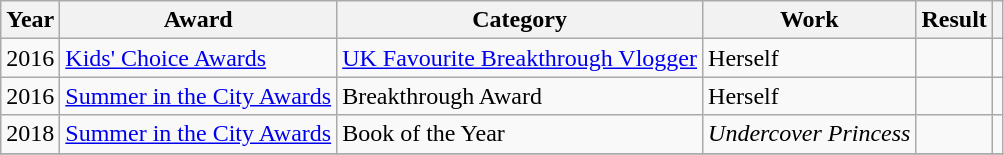<table class="wikitable sortable plainrowheaders">
<tr>
<th>Year</th>
<th>Award</th>
<th>Category</th>
<th>Work</th>
<th>Result</th>
<th scope="col" class="unsortable"></th>
</tr>
<tr>
<td>2016</td>
<td><a href='#'>Kids' Choice Awards</a></td>
<td><a href='#'>UK Favourite Breakthrough Vlogger</a></td>
<td>Herself</td>
<td></td>
<td></td>
</tr>
<tr>
<td>2016</td>
<td><a href='#'>Summer in the City Awards</a></td>
<td>Breakthrough Award</td>
<td>Herself</td>
<td></td>
<td></td>
</tr>
<tr>
<td>2018</td>
<td><a href='#'>Summer in the City Awards</a></td>
<td>Book of the Year</td>
<td><em>Undercover Princess</em></td>
<td></td>
<td></td>
</tr>
<tr>
</tr>
</table>
